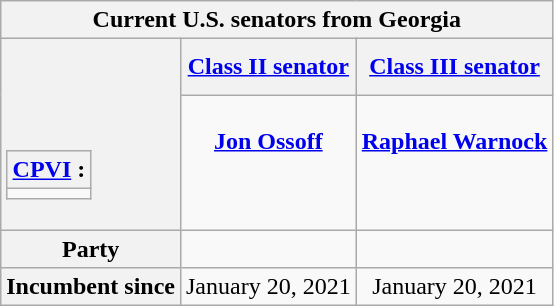<table class="wikitable floatright" style="text-align: center;">
<tr>
<th colspan=3>Current U.S. senators from Georgia</th>
</tr>
<tr>
<th rowspan=2><br><br><br><table class="wikitable">
<tr>
<th><a href='#'>CPVI</a> :</th>
</tr>
<tr>
<td></td>
</tr>
</table>
</th>
<th><a href='#'>Class II senator</a></th>
<th><a href='#'>Class III senator</a></th>
</tr>
<tr style="vertical-align: top;">
<td><br><strong><a href='#'>Jon Ossoff</a></strong><br><br></td>
<td><br><strong><a href='#'>Raphael Warnock</a></strong><br><br></td>
</tr>
<tr>
<th>Party</th>
<td></td>
<td></td>
</tr>
<tr>
<th>Incumbent since</th>
<td>January 20, 2021</td>
<td>January 20, 2021</td>
</tr>
</table>
